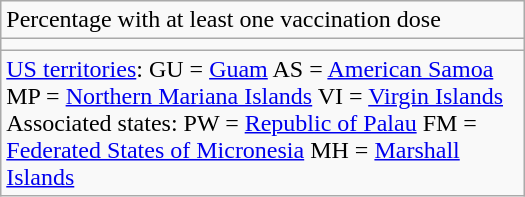<table class=wikitable style="width:350px; float:right; clear:right;">
<tr>
<td>Percentage with at least one vaccination dose</td>
</tr>
<tr>
<td></td>
</tr>
<tr>
<td><a href='#'>US territories</a>: GU = <a href='#'>Guam</a> AS = <a href='#'>American Samoa</a> MP = <a href='#'>Northern Mariana Islands</a> VI = <a href='#'>Virgin Islands</a> Associated states: PW = <a href='#'>Republic of Palau</a> FM = <a href='#'>Federated States of Micronesia</a> MH = <a href='#'>Marshall Islands</a></td>
</tr>
</table>
